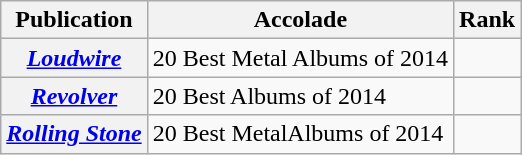<table class="wikitable sortable plainrowheaders">
<tr>
<th>Publication</th>
<th>Accolade</th>
<th>Rank</th>
</tr>
<tr>
<th scope="row"><em><a href='#'>Loudwire</a></em></th>
<td>20 Best Metal Albums of 2014</td>
<td></td>
</tr>
<tr>
<th scope="row"><em><a href='#'>Revolver</a></em></th>
<td>20 Best Albums of 2014</td>
<td></td>
</tr>
<tr>
<th scope="row"><em><a href='#'>Rolling Stone</a></em></th>
<td>20 Best  MetalAlbums of 2014</td>
<td></td>
</tr>
</table>
